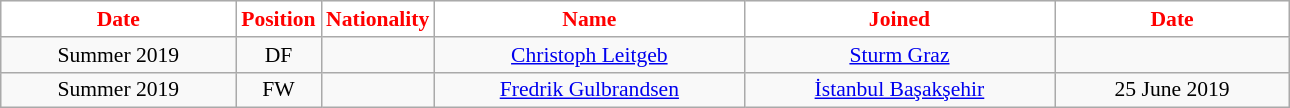<table class="wikitable"  style="text-align:center; font-size:90%; ">
<tr>
<th style="background:#FFFFFF; color:#FF0000; width:150px;">Date</th>
<th style="background:#FFFFFF; color:#FF0000; width:50px;">Position</th>
<th style="background:#FFFFFF; color:#FF0000; width:50px;">Nationality</th>
<th style="background:#FFFFFF; color:#FF0000; width:200px;">Name</th>
<th style="background:#FFFFFF; color:#FF0000; width:200px;">Joined</th>
<th style="background:#FFFFFF; color:#FF0000; width:150px;">Date</th>
</tr>
<tr>
<td>Summer 2019</td>
<td>DF</td>
<td></td>
<td><a href='#'>Christoph Leitgeb</a></td>
<td><a href='#'>Sturm Graz</a></td>
<td></td>
</tr>
<tr>
<td>Summer 2019</td>
<td>FW</td>
<td></td>
<td><a href='#'>Fredrik Gulbrandsen</a></td>
<td><a href='#'>İstanbul Başakşehir</a></td>
<td>25 June 2019</td>
</tr>
</table>
